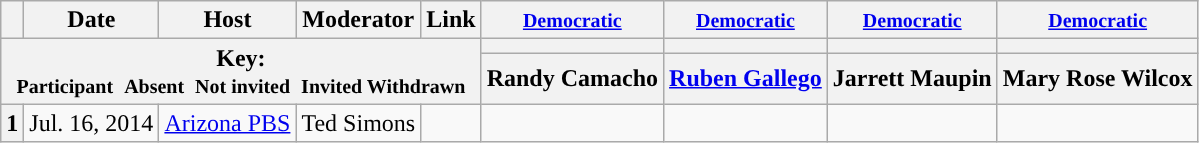<table class="wikitable" style="text-align:center;">
<tr>
<th scope="col"></th>
<th scope="col">Date</th>
<th scope="col">Host</th>
<th scope="col">Moderator</th>
<th scope="col">Link</th>
<th scope="col"><small><a href='#'>Democratic</a></small></th>
<th scope="col"><small><a href='#'>Democratic</a></small></th>
<th scope="col"><small><a href='#'>Democratic</a></small></th>
<th scope="col"><small><a href='#'>Democratic</a></small></th>
</tr>
<tr>
<th colspan="5" rowspan="2">Key:<br> <small>Participant </small>  <small>Absent </small>  <small>Not invited </small>  <small>Invited  Withdrawn</small></th>
<th scope="col" style="background:"></th>
<th scope="col" style="background:"></th>
<th scope="col" style="background:"></th>
<th scope="col" style="background:"></th>
</tr>
<tr>
<th scope="col">Randy Camacho</th>
<th scope="col"><a href='#'>Ruben Gallego</a></th>
<th scope="col">Jarrett Maupin</th>
<th scope="col">Mary Rose Wilcox</th>
</tr>
<tr>
<th>1</th>
<td style="white-space:nowrap;">Jul. 16, 2014</td>
<td style="white-space:nowrap;"><a href='#'>Arizona PBS</a></td>
<td style="white-space:nowrap;">Ted Simons</td>
<td style="white-space:nowrap;"></td>
<td></td>
<td></td>
<td></td>
<td></td>
</tr>
</table>
